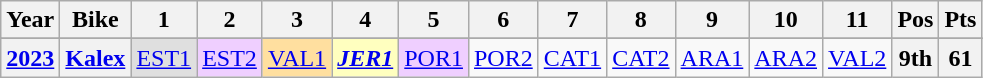<table class="wikitable" style="text-align:center">
<tr>
<th>Year</th>
<th>Bike</th>
<th>1</th>
<th>2</th>
<th>3</th>
<th>4</th>
<th>5</th>
<th>6</th>
<th>7</th>
<th>8</th>
<th>9</th>
<th>10</th>
<th>11</th>
<th>Pos</th>
<th>Pts</th>
</tr>
<tr>
</tr>
<tr>
<th><a href='#'>2023</a></th>
<th><a href='#'>Kalex</a></th>
<td style="background:#dfdfdf;"><a href='#'>EST1</a><br></td>
<td style="background:#efcfff;"><a href='#'>EST2</a><br></td>
<td style="background:#ffdf9f;"><a href='#'>VAL1</a><br></td>
<td style="background:#ffffbf;"><strong><em><a href='#'>JER1</a></em></strong><br></td>
<td style="background:#efcfff;"><a href='#'>POR1</a><br></td>
<td style="background:#;"><a href='#'>POR2</a><br></td>
<td style="background:#;"><a href='#'>CAT1</a><br></td>
<td style="background:#;"><a href='#'>CAT2</a><br></td>
<td style="background:#;"><a href='#'>ARA1</a><br></td>
<td style="background:#;"><a href='#'>ARA2</a><br></td>
<td style="background:#;"><a href='#'>VAL2</a><br></td>
<th style="background:#;">9th</th>
<th style="background:#;">61</th>
</tr>
</table>
